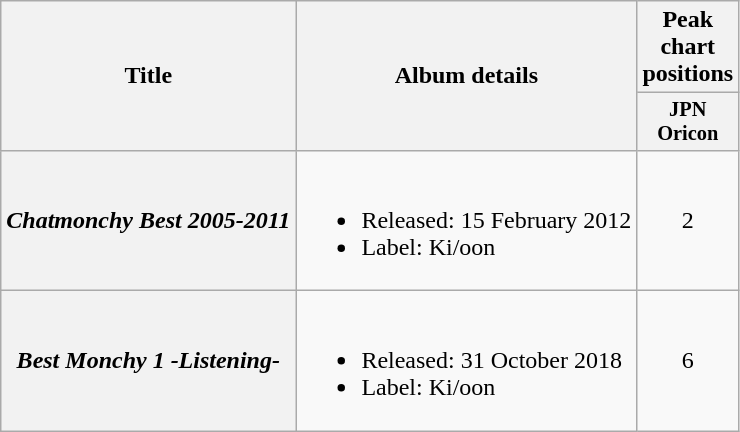<table class="wikitable plainrowheaders">
<tr>
<th scope="col" rowspan="2">Title</th>
<th scope="col" rowspan="2">Album details</th>
<th scope="col">Peak chart positions</th>
</tr>
<tr>
<th scope="col" style="width:4em;font-size:85%">JPN<br>Oricon<br></th>
</tr>
<tr>
<th scope="row"><strong><em>Chatmonchy Best 2005-2011</em></strong></th>
<td><br><ul><li>Released: 15 February 2012</li><li>Label: Ki/oon</li></ul></td>
<td align="center">2</td>
</tr>
<tr>
<th scope="row"><strong><em>Best Monchy 1 -Listening-</em></strong></th>
<td><br><ul><li>Released: 31 October 2018</li><li>Label: Ki/oon</li></ul></td>
<td align="center">6</td>
</tr>
</table>
